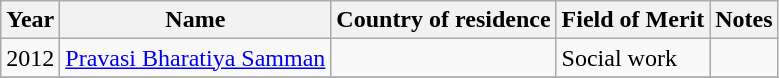<table class="wikitable sortable">
<tr>
<th>Year</th>
<th>Name</th>
<th>Country of residence</th>
<th>Field of Merit</th>
<th>Notes</th>
</tr>
<tr>
<td>2012</td>
<td><a href='#'>Pravasi Bharatiya Samman</a></td>
<td></td>
<td>Social work</td>
<td></td>
</tr>
<tr>
</tr>
</table>
